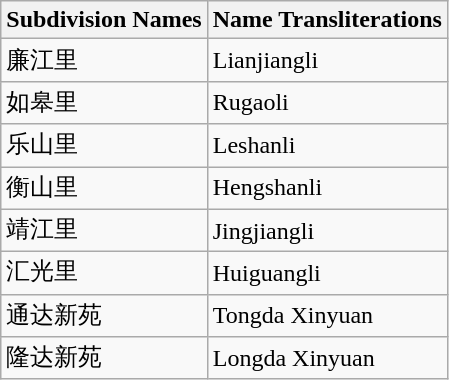<table class="wikitable sortable">
<tr>
<th>Subdivision Names</th>
<th>Name Transliterations</th>
</tr>
<tr>
<td>廉江里</td>
<td>Lianjiangli</td>
</tr>
<tr>
<td>如皋里</td>
<td>Rugaoli</td>
</tr>
<tr>
<td>乐山里</td>
<td>Leshanli</td>
</tr>
<tr>
<td>衡山里</td>
<td>Hengshanli</td>
</tr>
<tr>
<td>靖江里</td>
<td>Jingjiangli</td>
</tr>
<tr>
<td>汇光里</td>
<td>Huiguangli</td>
</tr>
<tr>
<td>通达新苑</td>
<td>Tongda Xinyuan</td>
</tr>
<tr>
<td>隆达新苑</td>
<td>Longda Xinyuan</td>
</tr>
</table>
